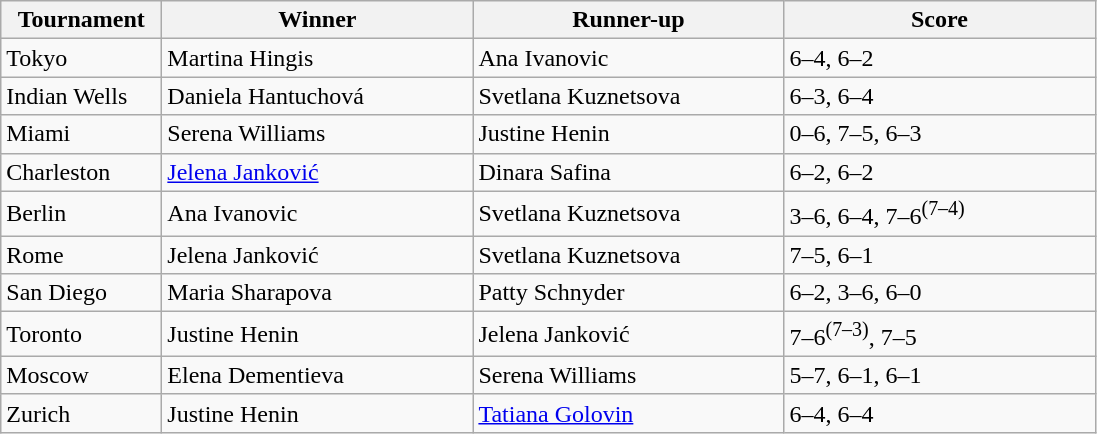<table class="wikitable">
<tr>
<th width=100>Tournament</th>
<th width=200>Winner</th>
<th width=200>Runner-up</th>
<th width=200>Score</th>
</tr>
<tr>
<td>Tokyo</td>
<td> Martina Hingis</td>
<td> Ana Ivanovic</td>
<td>6–4, 6–2</td>
</tr>
<tr>
<td>Indian Wells</td>
<td> Daniela Hantuchová</td>
<td> Svetlana Kuznetsova</td>
<td>6–3, 6–4</td>
</tr>
<tr>
<td>Miami</td>
<td> Serena Williams</td>
<td> Justine Henin</td>
<td>0–6, 7–5, 6–3</td>
</tr>
<tr>
<td>Charleston</td>
<td> <a href='#'>Jelena Janković</a></td>
<td> Dinara Safina</td>
<td>6–2, 6–2</td>
</tr>
<tr>
<td>Berlin</td>
<td> Ana Ivanovic</td>
<td> Svetlana Kuznetsova</td>
<td>3–6, 6–4, 7–6<sup>(7–4) </sup></td>
</tr>
<tr>
<td>Rome</td>
<td> Jelena Janković</td>
<td> Svetlana Kuznetsova</td>
<td>7–5, 6–1</td>
</tr>
<tr>
<td>San Diego</td>
<td> Maria Sharapova</td>
<td> Patty Schnyder</td>
<td>6–2, 3–6, 6–0</td>
</tr>
<tr>
<td>Toronto</td>
<td> Justine Henin</td>
<td> Jelena Janković</td>
<td>7–6<sup>(7–3)</sup>, 7–5</td>
</tr>
<tr>
<td>Moscow</td>
<td> Elena Dementieva</td>
<td> Serena Williams</td>
<td>5–7, 6–1, 6–1</td>
</tr>
<tr>
<td>Zurich</td>
<td> Justine Henin</td>
<td> <a href='#'>Tatiana Golovin</a></td>
<td>6–4, 6–4</td>
</tr>
</table>
